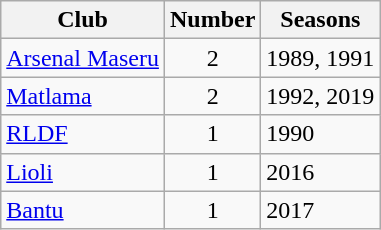<table class="wikitable sortable">
<tr>
<th>Club</th>
<th>Number</th>
<th>Seasons</th>
</tr>
<tr>
<td><a href='#'>Arsenal Maseru</a></td>
<td style="text-align:center">2</td>
<td>1989, 1991</td>
</tr>
<tr>
<td><a href='#'>Matlama</a></td>
<td style="text-align:center">2</td>
<td>1992, 2019</td>
</tr>
<tr>
<td><a href='#'>RLDF</a></td>
<td style="text-align:center">1</td>
<td>1990</td>
</tr>
<tr>
<td><a href='#'>Lioli</a></td>
<td style="text-align:center">1</td>
<td>2016</td>
</tr>
<tr>
<td><a href='#'>Bantu</a></td>
<td style="text-align:center">1</td>
<td>2017</td>
</tr>
</table>
